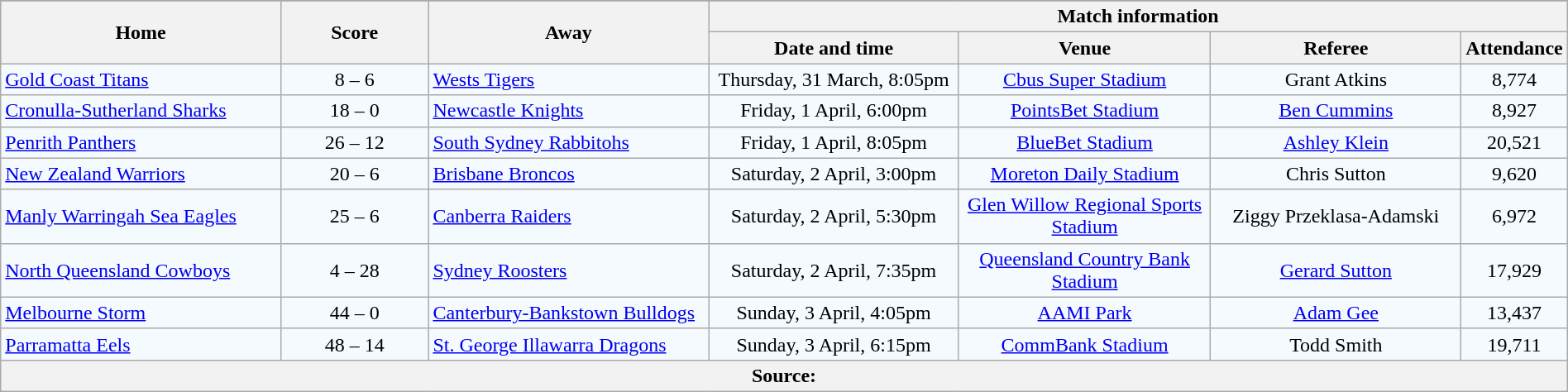<table class="wikitable" style="border-collapse:collapse; text-align:center; width:100%;">
<tr style="background:#c1d8ff;">
</tr>
<tr style="background:#c1d8ff;">
<th rowspan="2" style="width:19%;">Home</th>
<th rowspan="2" style="width:10%;">Score</th>
<th rowspan="2" style="width:19%;">Away</th>
<th colspan="6">Match information</th>
</tr>
<tr style="background:#efefef;">
<th width=17%>Date and time</th>
<th width=17%>Venue</th>
<th width=17%>Referee</th>
<th width=5%>Attendance</th>
</tr>
<tr style="text-align:center; background:#f5faff;">
<td align="left"> <a href='#'>Gold Coast Titans</a></td>
<td>8 – 6</td>
<td align="left"> <a href='#'>Wests Tigers</a></td>
<td>Thursday, 31 March, 8:05pm</td>
<td><a href='#'>Cbus Super Stadium</a></td>
<td>Grant Atkins</td>
<td>8,774</td>
</tr>
<tr style="text-align:center; background:#f5faff;">
<td align="left"> <a href='#'>Cronulla-Sutherland Sharks</a></td>
<td>18 – 0</td>
<td align="left"> <a href='#'>Newcastle Knights</a></td>
<td>Friday, 1 April, 6:00pm</td>
<td><a href='#'>PointsBet Stadium</a></td>
<td><a href='#'>Ben Cummins</a></td>
<td>8,927</td>
</tr>
<tr style="text-align:center; background:#f5faff;">
<td align="left"> <a href='#'>Penrith Panthers</a></td>
<td>26 – 12</td>
<td align="left"> <a href='#'>South Sydney Rabbitohs</a></td>
<td>Friday, 1 April, 8:05pm</td>
<td><a href='#'>BlueBet Stadium</a></td>
<td><a href='#'>Ashley Klein</a></td>
<td>20,521</td>
</tr>
<tr style="text-align:center; background:#f5faff;">
<td align="left"> <a href='#'>New Zealand Warriors</a></td>
<td>20 – 6</td>
<td align="left"> <a href='#'>Brisbane Broncos</a></td>
<td>Saturday, 2 April, 3:00pm</td>
<td><a href='#'>Moreton Daily Stadium</a></td>
<td>Chris Sutton</td>
<td>9,620</td>
</tr>
<tr style="text-align:center; background:#f5faff;">
<td align="left"> <a href='#'>Manly Warringah Sea Eagles</a></td>
<td>25 – 6</td>
<td align="left"> <a href='#'>Canberra Raiders</a></td>
<td>Saturday, 2 April, 5:30pm</td>
<td><a href='#'>Glen Willow Regional Sports Stadium</a></td>
<td>Ziggy Przeklasa-Adamski</td>
<td>6,972</td>
</tr>
<tr style="text-align:center; background:#f5faff;">
<td align="left"> <a href='#'>North Queensland Cowboys</a></td>
<td>4 – 28</td>
<td align="left"> <a href='#'>Sydney Roosters</a></td>
<td>Saturday, 2 April, 7:35pm</td>
<td><a href='#'>Queensland Country Bank Stadium</a></td>
<td><a href='#'>Gerard Sutton</a></td>
<td>17,929</td>
</tr>
<tr style="text-align:center; background:#f5faff;">
<td align="left"> <a href='#'>Melbourne Storm</a></td>
<td>44 – 0</td>
<td align="left"> <a href='#'>Canterbury-Bankstown Bulldogs</a></td>
<td>Sunday, 3 April, 4:05pm</td>
<td><a href='#'>AAMI Park</a></td>
<td><a href='#'>Adam Gee</a></td>
<td>13,437</td>
</tr>
<tr style="text-align:center; background:#f5faff;">
<td align="left"> <a href='#'>Parramatta Eels</a></td>
<td>48 – 14</td>
<td align="left"> <a href='#'>St. George Illawarra Dragons</a></td>
<td>Sunday, 3 April, 6:15pm</td>
<td><a href='#'>CommBank Stadium</a></td>
<td>Todd Smith</td>
<td>19,711</td>
</tr>
<tr>
<th colspan="7">Source:</th>
</tr>
</table>
